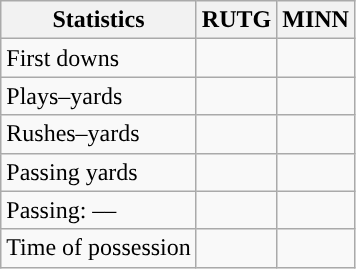<table class="wikitable" style="float:left">
<tr>
<th>Statistics</th>
<th>RUTG</th>
<th>MINN</th>
</tr>
<tr>
<td>First downs</td>
<td></td>
<td></td>
</tr>
<tr>
<td>Plays–yards</td>
<td></td>
<td></td>
</tr>
<tr>
<td>Rushes–yards</td>
<td></td>
<td></td>
</tr>
<tr>
<td>Passing yards</td>
<td></td>
<td></td>
</tr>
<tr>
<td>Passing: ––</td>
<td></td>
<td></td>
</tr>
<tr>
<td>Time of possession</td>
<td></td>
<td></td>
</tr>
</table>
